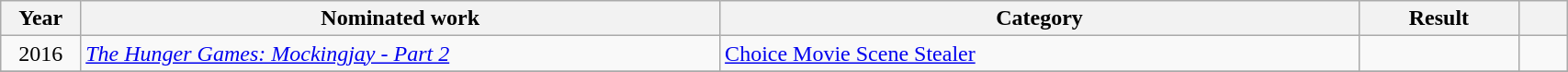<table class="wikitable" style="width:90%;">
<tr>
<th width=5%>Year</th>
<th style="width:40%;">Nominated work</th>
<th style="width:40%;">Category</th>
<th style="width:10%;">Result</th>
<th width=3%></th>
</tr>
<tr>
<td style="text-align:center;">2016</td>
<td><em><a href='#'>The Hunger Games: Mockingjay - Part 2</a></em></td>
<td><a href='#'>Choice Movie Scene Stealer</a></td>
<td></td>
<td style="text-align:center;"></td>
</tr>
<tr>
</tr>
</table>
